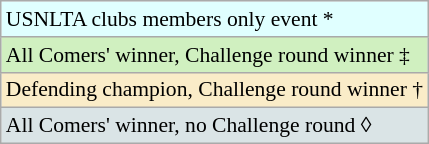<table class="wikitable" style="font-size:90%;">
<tr>
<td style="background: #E0FFFF">USNLTA clubs members only event *</td>
</tr>
<tr>
<td style="background: #d0f0c0">All Comers' winner, Challenge round winner ‡</td>
</tr>
<tr>
<td style="background: #faecc8">Defending champion, Challenge round winner †</td>
</tr>
<tr>
<td style="background: #dAe4e6">All Comers' winner, no Challenge round ◊</td>
</tr>
</table>
